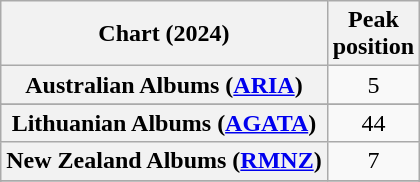<table class="wikitable sortable plainrowheaders" style="text-align:center">
<tr>
<th scope="col">Chart (2024)</th>
<th scope="col">Peak<br>position</th>
</tr>
<tr>
<th scope="row">Australian Albums (<a href='#'>ARIA</a>)</th>
<td>5</td>
</tr>
<tr>
</tr>
<tr>
</tr>
<tr>
</tr>
<tr>
</tr>
<tr>
</tr>
<tr>
</tr>
<tr>
<th scope="row">Lithuanian Albums (<a href='#'>AGATA</a>)</th>
<td>44</td>
</tr>
<tr>
<th scope="row">New Zealand Albums (<a href='#'>RMNZ</a>)</th>
<td>7</td>
</tr>
<tr>
</tr>
<tr>
</tr>
<tr>
</tr>
<tr>
</tr>
<tr>
</tr>
<tr>
</tr>
</table>
